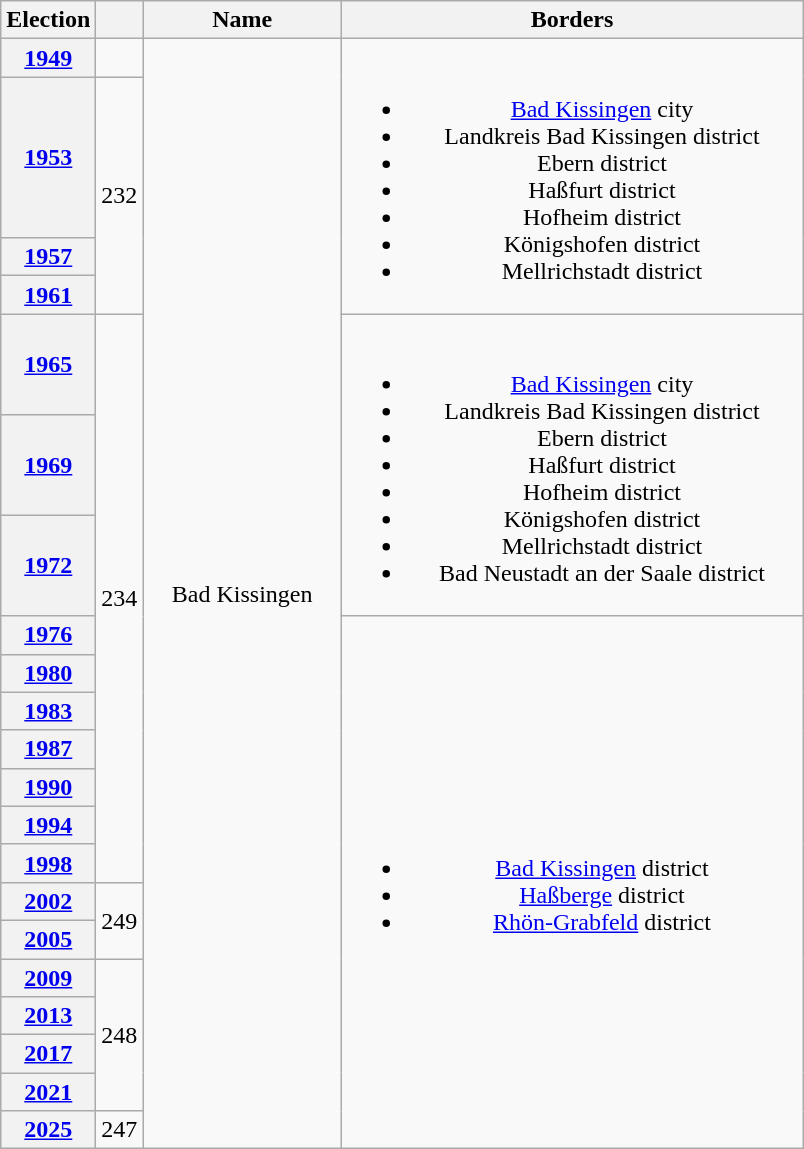<table class=wikitable style="text-align:center">
<tr>
<th>Election</th>
<th></th>
<th width=125px>Name</th>
<th width=300px>Borders</th>
</tr>
<tr>
<th><a href='#'>1949</a></th>
<td></td>
<td rowspan=21>Bad Kissingen</td>
<td rowspan=4><br><ul><li><a href='#'>Bad Kissingen</a> city</li><li>Landkreis Bad Kissingen district</li><li>Ebern district</li><li>Haßfurt district</li><li>Hofheim district</li><li>Königshofen district</li><li>Mellrichstadt district</li></ul></td>
</tr>
<tr>
<th><a href='#'>1953</a></th>
<td rowspan=3>232</td>
</tr>
<tr>
<th><a href='#'>1957</a></th>
</tr>
<tr>
<th><a href='#'>1961</a></th>
</tr>
<tr>
<th><a href='#'>1965</a></th>
<td rowspan=10>234</td>
<td rowspan=3><br><ul><li><a href='#'>Bad Kissingen</a> city</li><li>Landkreis Bad Kissingen district</li><li>Ebern district</li><li>Haßfurt district</li><li>Hofheim district</li><li>Königshofen district</li><li>Mellrichstadt district</li><li>Bad Neustadt an der Saale district</li></ul></td>
</tr>
<tr>
<th><a href='#'>1969</a></th>
</tr>
<tr>
<th><a href='#'>1972</a></th>
</tr>
<tr>
<th><a href='#'>1976</a></th>
<td rowspan=14><br><ul><li><a href='#'>Bad Kissingen</a> district</li><li><a href='#'>Haßberge</a> district</li><li><a href='#'>Rhön-Grabfeld</a> district</li></ul></td>
</tr>
<tr>
<th><a href='#'>1980</a></th>
</tr>
<tr>
<th><a href='#'>1983</a></th>
</tr>
<tr>
<th><a href='#'>1987</a></th>
</tr>
<tr>
<th><a href='#'>1990</a></th>
</tr>
<tr>
<th><a href='#'>1994</a></th>
</tr>
<tr>
<th><a href='#'>1998</a></th>
</tr>
<tr>
<th><a href='#'>2002</a></th>
<td rowspan=2>249</td>
</tr>
<tr>
<th><a href='#'>2005</a></th>
</tr>
<tr>
<th><a href='#'>2009</a></th>
<td rowspan=4>248</td>
</tr>
<tr>
<th><a href='#'>2013</a></th>
</tr>
<tr>
<th><a href='#'>2017</a></th>
</tr>
<tr>
<th><a href='#'>2021</a></th>
</tr>
<tr>
<th><a href='#'>2025</a></th>
<td>247</td>
</tr>
</table>
